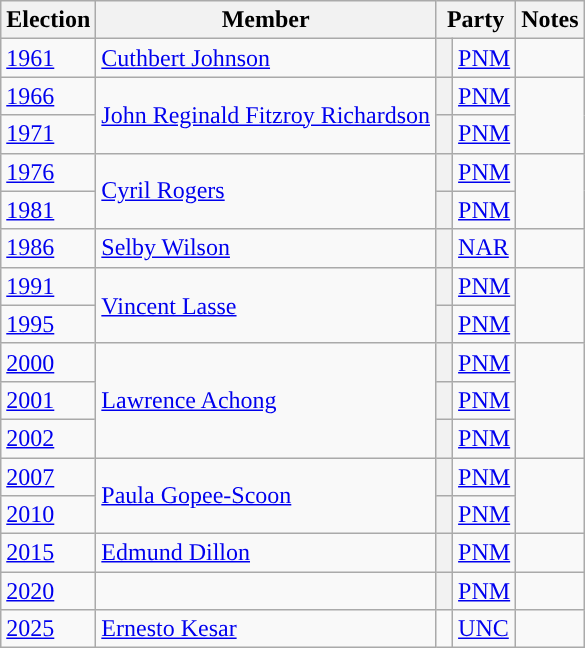<table class="wikitable sortable">
<tr>
<th>Election</th>
<th>Member</th>
<th colspan="2">Party</th>
<th>Notes</th>
</tr>
<tr>
<td><a href='#'>1961</a></td>
<td><a href='#'>Cuthbert Johnson</a></td>
<th style="background-color: "></th>
<td><a href='#'>PNM</a></td>
<td></td>
</tr>
<tr>
<td><a href='#'>1966</a></td>
<td rowspan="2"><a href='#'>John Reginald Fitzroy Richardson</a></td>
<th style="background-color: "></th>
<td><a href='#'>PNM</a></td>
<td rowspan="2"></td>
</tr>
<tr>
<td><a href='#'>1971</a></td>
<th style="background-color: "></th>
<td><a href='#'>PNM</a></td>
</tr>
<tr>
<td><a href='#'>1976</a></td>
<td rowspan="2"><a href='#'>Cyril Rogers</a></td>
<th style="background-color: "></th>
<td><a href='#'>PNM</a></td>
<td rowspan="2"></td>
</tr>
<tr>
<td><a href='#'>1981</a></td>
<th style="background-color: "></th>
<td><a href='#'>PNM</a></td>
</tr>
<tr>
<td><a href='#'>1986</a></td>
<td><a href='#'>Selby Wilson</a></td>
<th style="background-color: "></th>
<td><a href='#'>NAR</a></td>
<td></td>
</tr>
<tr>
<td><a href='#'>1991</a></td>
<td rowspan="2"><a href='#'>Vincent Lasse</a></td>
<th style="background-color: "></th>
<td><a href='#'>PNM</a></td>
<td rowspan="2"></td>
</tr>
<tr>
<td><a href='#'>1995</a></td>
<th style="background-color: "></th>
<td><a href='#'>PNM</a></td>
</tr>
<tr>
<td><a href='#'>2000</a></td>
<td rowspan="3"><a href='#'>Lawrence Achong</a></td>
<th style="background-color: "></th>
<td><a href='#'>PNM</a></td>
<td rowspan="3"></td>
</tr>
<tr>
<td><a href='#'>2001</a></td>
<th style="background-color: "></th>
<td><a href='#'>PNM</a></td>
</tr>
<tr>
<td><a href='#'>2002</a></td>
<th style="background-color: "></th>
<td><a href='#'>PNM</a></td>
</tr>
<tr>
<td><a href='#'>2007</a></td>
<td rowspan="2"><a href='#'>Paula Gopee-Scoon</a></td>
<th style="background-color: "></th>
<td><a href='#'>PNM</a></td>
<td rowspan="2"></td>
</tr>
<tr>
<td><a href='#'>2010</a></td>
<th style="background-color: "></th>
<td><a href='#'>PNM</a></td>
</tr>
<tr>
<td><a href='#'>2015</a></td>
<td><a href='#'>Edmund Dillon</a></td>
<th style="background-color: "></th>
<td><a href='#'>PNM</a></td>
<td></td>
</tr>
<tr>
<td><a href='#'>2020</a></td>
<td></td>
<th style="background-color: "></th>
<td><a href='#'>PNM</a></td>
<td></td>
</tr>
<tr>
<td><a href='#'>2025</a></td>
<td><a href='#'>Ernesto Kesar</a></td>
<td style="background:"> </td>
<td><a href='#'>UNC</a></td>
<td></td>
</tr>
</table>
